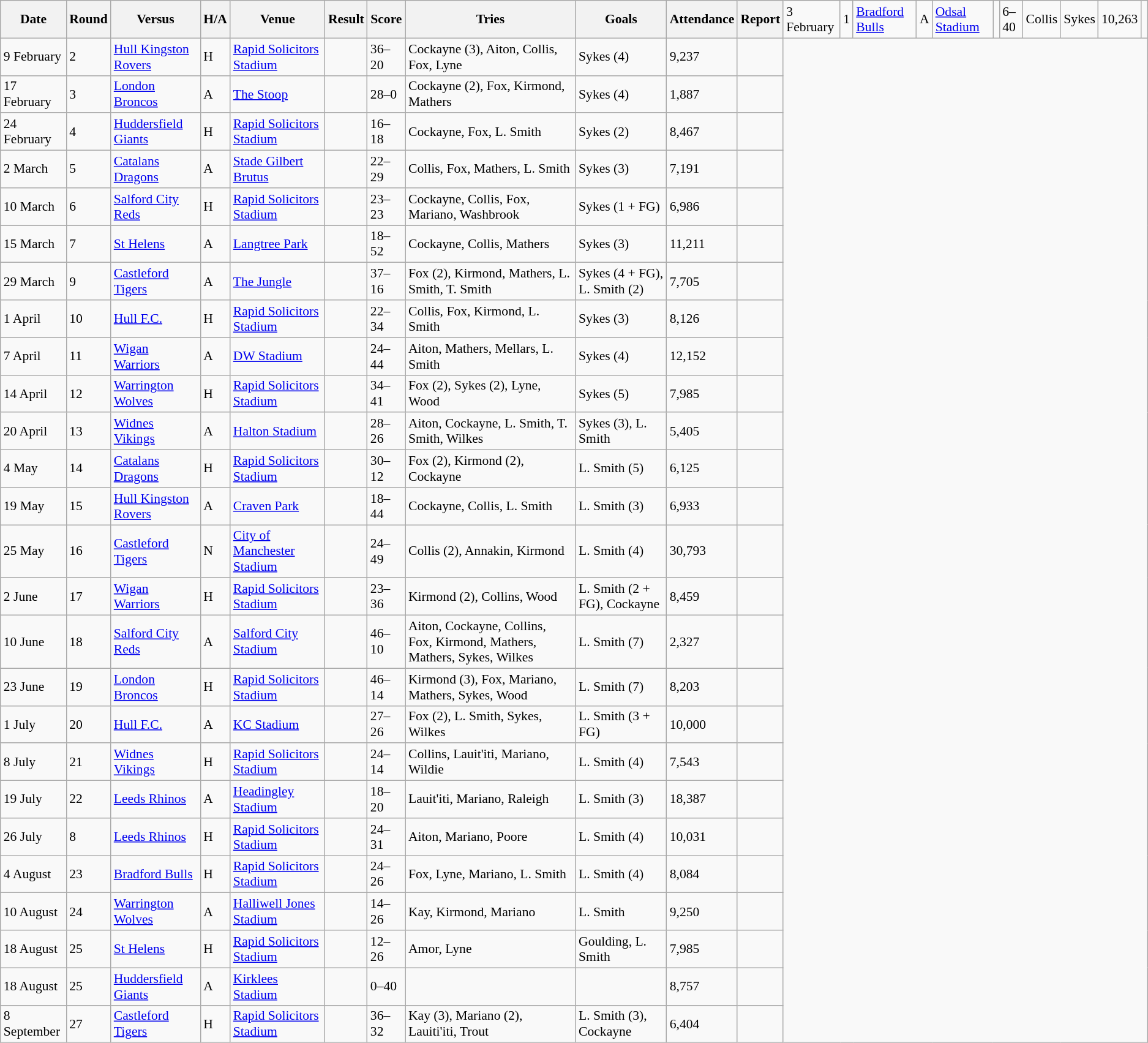<table class="wikitable defaultleft col2center col4center col7center col10right" style="font-size:90%;">
<tr>
<th>Date</th>
<th>Round</th>
<th>Versus</th>
<th>H/A</th>
<th>Venue</th>
<th>Result</th>
<th>Score</th>
<th>Tries</th>
<th>Goals</th>
<th>Attendance</th>
<th>Report</th>
<td>3 February</td>
<td>1</td>
<td> <a href='#'>Bradford Bulls</a></td>
<td>A</td>
<td><a href='#'>Odsal Stadium</a></td>
<td></td>
<td>6–40</td>
<td>Collis</td>
<td>Sykes</td>
<td>10,263</td>
<td></td>
</tr>
<tr>
<td>9 February</td>
<td>2</td>
<td> <a href='#'>Hull Kingston Rovers</a></td>
<td>H</td>
<td><a href='#'>Rapid Solicitors Stadium</a></td>
<td></td>
<td>36–20</td>
<td>Cockayne (3), Aiton, Collis, Fox, Lyne</td>
<td>Sykes (4)</td>
<td>9,237</td>
<td></td>
</tr>
<tr>
<td>17 February</td>
<td>3</td>
<td> <a href='#'>London Broncos</a></td>
<td>A</td>
<td><a href='#'>The Stoop</a></td>
<td></td>
<td>28–0</td>
<td>Cockayne (2), Fox, Kirmond, Mathers</td>
<td>Sykes (4)</td>
<td>1,887</td>
<td></td>
</tr>
<tr>
<td>24 February</td>
<td>4</td>
<td> <a href='#'>Huddersfield Giants</a></td>
<td>H</td>
<td><a href='#'>Rapid Solicitors Stadium</a></td>
<td></td>
<td>16–18</td>
<td>Cockayne, Fox, L. Smith</td>
<td>Sykes (2)</td>
<td>8,467</td>
<td></td>
</tr>
<tr>
<td>2 March</td>
<td>5</td>
<td> <a href='#'>Catalans Dragons</a></td>
<td>A</td>
<td><a href='#'>Stade Gilbert Brutus</a></td>
<td></td>
<td>22–29</td>
<td>Collis, Fox, Mathers, L. Smith</td>
<td>Sykes (3)</td>
<td>7,191</td>
<td></td>
</tr>
<tr>
<td>10 March</td>
<td>6</td>
<td> <a href='#'>Salford City Reds</a></td>
<td>H</td>
<td><a href='#'>Rapid Solicitors Stadium</a></td>
<td></td>
<td>23–23</td>
<td>Cockayne, Collis, Fox, Mariano, Washbrook</td>
<td>Sykes (1 + FG)</td>
<td>6,986</td>
<td></td>
</tr>
<tr>
<td>15 March</td>
<td>7</td>
<td> <a href='#'>St Helens</a></td>
<td>A</td>
<td><a href='#'>Langtree Park</a></td>
<td></td>
<td>18–52</td>
<td>Cockayne, Collis, Mathers</td>
<td>Sykes (3)</td>
<td>11,211</td>
<td></td>
</tr>
<tr>
<td>29 March</td>
<td>9</td>
<td> <a href='#'>Castleford Tigers</a></td>
<td>A</td>
<td><a href='#'>The Jungle</a></td>
<td></td>
<td>37–16</td>
<td>Fox (2), Kirmond, Mathers, L. Smith, T. Smith</td>
<td>Sykes (4 + FG), L. Smith (2)</td>
<td>7,705</td>
<td></td>
</tr>
<tr>
<td>1 April</td>
<td>10</td>
<td> <a href='#'>Hull F.C.</a></td>
<td>H</td>
<td><a href='#'>Rapid Solicitors Stadium</a></td>
<td></td>
<td>22–34</td>
<td>Collis, Fox, Kirmond, L. Smith</td>
<td>Sykes (3)</td>
<td>8,126</td>
<td></td>
</tr>
<tr>
<td>7 April</td>
<td>11</td>
<td> <a href='#'>Wigan Warriors</a></td>
<td>A</td>
<td><a href='#'>DW Stadium</a></td>
<td></td>
<td>24–44</td>
<td>Aiton, Mathers, Mellars, L. Smith</td>
<td>Sykes (4)</td>
<td>12,152</td>
<td></td>
</tr>
<tr>
<td>14 April</td>
<td>12</td>
<td> <a href='#'>Warrington Wolves</a></td>
<td>H</td>
<td><a href='#'>Rapid Solicitors Stadium</a></td>
<td></td>
<td>34–41</td>
<td>Fox (2), Sykes (2), Lyne, Wood</td>
<td>Sykes (5)</td>
<td>7,985</td>
<td></td>
</tr>
<tr>
<td>20 April</td>
<td>13</td>
<td> <a href='#'>Widnes Vikings</a></td>
<td>A</td>
<td><a href='#'>Halton Stadium</a></td>
<td></td>
<td>28–26</td>
<td>Aiton, Cockayne, L. Smith, T. Smith, Wilkes</td>
<td>Sykes (3), L. Smith</td>
<td>5,405</td>
<td></td>
</tr>
<tr>
<td>4 May</td>
<td>14</td>
<td> <a href='#'>Catalans Dragons</a></td>
<td>H</td>
<td><a href='#'>Rapid Solicitors Stadium</a></td>
<td></td>
<td>30–12</td>
<td>Fox (2), Kirmond (2), Cockayne</td>
<td>L. Smith (5)</td>
<td>6,125</td>
<td></td>
</tr>
<tr>
<td>19 May</td>
<td>15</td>
<td> <a href='#'>Hull Kingston Rovers</a></td>
<td>A</td>
<td><a href='#'>Craven Park</a></td>
<td></td>
<td>18–44</td>
<td>Cockayne, Collis, L. Smith</td>
<td>L. Smith (3)</td>
<td>6,933</td>
<td></td>
</tr>
<tr>
<td>25 May</td>
<td>16</td>
<td> <a href='#'>Castleford Tigers</a></td>
<td>N</td>
<td><a href='#'>City of Manchester Stadium</a></td>
<td></td>
<td>24–49</td>
<td>Collis (2), Annakin, Kirmond</td>
<td>L. Smith (4)</td>
<td>30,793</td>
<td></td>
</tr>
<tr>
<td>2 June</td>
<td>17</td>
<td> <a href='#'>Wigan Warriors</a></td>
<td>H</td>
<td><a href='#'>Rapid Solicitors Stadium</a></td>
<td></td>
<td>23–36</td>
<td>Kirmond (2), Collins, Wood</td>
<td>L. Smith (2 + FG), Cockayne</td>
<td>8,459</td>
<td></td>
</tr>
<tr>
<td>10 June</td>
<td>18</td>
<td> <a href='#'>Salford City Reds</a></td>
<td>A</td>
<td><a href='#'>Salford City Stadium</a></td>
<td></td>
<td>46–10</td>
<td>Aiton, Cockayne, Collins, Fox, Kirmond, Mathers, Mathers, Sykes, Wilkes</td>
<td>L. Smith (7)</td>
<td>2,327</td>
<td></td>
</tr>
<tr>
<td>23 June</td>
<td>19</td>
<td> <a href='#'>London Broncos</a></td>
<td>H</td>
<td><a href='#'>Rapid Solicitors Stadium</a></td>
<td></td>
<td>46–14</td>
<td>Kirmond (3), Fox, Mariano, Mathers, Sykes, Wood</td>
<td>L. Smith (7)</td>
<td>8,203</td>
<td></td>
</tr>
<tr>
<td>1 July</td>
<td>20</td>
<td> <a href='#'>Hull F.C.</a></td>
<td>A</td>
<td><a href='#'>KC Stadium</a></td>
<td></td>
<td>27–26</td>
<td>Fox (2), L. Smith, Sykes, Wilkes</td>
<td>L. Smith (3 + FG)</td>
<td>10,000</td>
<td></td>
</tr>
<tr>
<td>8 July</td>
<td>21</td>
<td> <a href='#'>Widnes Vikings</a></td>
<td>H</td>
<td><a href='#'>Rapid Solicitors Stadium</a></td>
<td></td>
<td>24–14</td>
<td>Collins, Lauit'iti, Mariano, Wildie</td>
<td>L. Smith (4)</td>
<td>7,543</td>
<td></td>
</tr>
<tr>
<td>19 July</td>
<td>22</td>
<td> <a href='#'>Leeds Rhinos</a></td>
<td>A</td>
<td><a href='#'>Headingley Stadium</a></td>
<td></td>
<td>18–20</td>
<td>Lauit'iti, Mariano, Raleigh</td>
<td>L. Smith (3)</td>
<td>18,387</td>
<td></td>
</tr>
<tr>
<td>26 July</td>
<td>8</td>
<td> <a href='#'>Leeds Rhinos</a></td>
<td>H</td>
<td><a href='#'>Rapid Solicitors Stadium</a></td>
<td></td>
<td>24–31</td>
<td>Aiton, Mariano, Poore</td>
<td>L. Smith (4)</td>
<td>10,031</td>
<td></td>
</tr>
<tr>
<td>4 August</td>
<td>23</td>
<td> <a href='#'>Bradford Bulls</a></td>
<td>H</td>
<td><a href='#'>Rapid Solicitors Stadium</a></td>
<td></td>
<td>24–26</td>
<td>Fox, Lyne, Mariano, L. Smith</td>
<td>L. Smith (4)</td>
<td>8,084</td>
<td></td>
</tr>
<tr>
<td>10 August</td>
<td>24</td>
<td> <a href='#'>Warrington Wolves</a></td>
<td>A</td>
<td><a href='#'>Halliwell Jones Stadium</a></td>
<td></td>
<td>14–26</td>
<td>Kay, Kirmond, Mariano</td>
<td>L. Smith</td>
<td>9,250</td>
<td></td>
</tr>
<tr>
<td>18 August</td>
<td>25</td>
<td> <a href='#'>St Helens</a></td>
<td>H</td>
<td><a href='#'>Rapid Solicitors Stadium</a></td>
<td></td>
<td>12–26</td>
<td>Amor, Lyne</td>
<td>Goulding, L. Smith</td>
<td>7,985</td>
<td></td>
</tr>
<tr>
<td>18 August</td>
<td>25</td>
<td> <a href='#'>Huddersfield Giants</a></td>
<td>A</td>
<td><a href='#'>Kirklees Stadium</a></td>
<td></td>
<td>0–40</td>
<td></td>
<td></td>
<td>8,757</td>
<td></td>
</tr>
<tr>
<td>8 September</td>
<td>27</td>
<td> <a href='#'>Castleford Tigers</a></td>
<td>H</td>
<td><a href='#'>Rapid Solicitors Stadium</a></td>
<td></td>
<td>36–32</td>
<td>Kay (3), Mariano (2), Lauiti'iti, Trout</td>
<td>L. Smith (3), Cockayne</td>
<td>6,404</td>
<td></td>
</tr>
</table>
